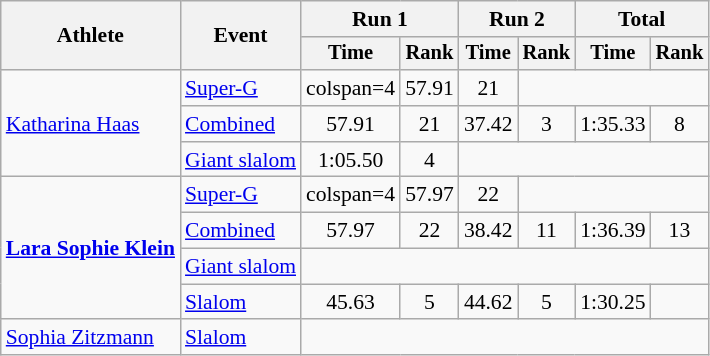<table class="wikitable" style="font-size:90%">
<tr>
<th rowspan=2>Athlete</th>
<th rowspan=2>Event</th>
<th colspan=2>Run 1</th>
<th colspan=2>Run 2</th>
<th colspan=2>Total</th>
</tr>
<tr style="font-size:95%">
<th>Time</th>
<th>Rank</th>
<th>Time</th>
<th>Rank</th>
<th>Time</th>
<th>Rank</th>
</tr>
<tr align=center>
<td align="left" rowspan="3"><a href='#'>Katharina Haas</a></td>
<td align="left"><a href='#'>Super-G</a></td>
<td>colspan=4</td>
<td>57.91</td>
<td>21</td>
</tr>
<tr align=center>
<td align="left"><a href='#'>Combined</a></td>
<td>57.91</td>
<td>21</td>
<td>37.42</td>
<td>3</td>
<td>1:35.33</td>
<td>8</td>
</tr>
<tr align=center>
<td align="left"><a href='#'>Giant slalom</a></td>
<td>1:05.50</td>
<td>4</td>
<td colspan=4></td>
</tr>
<tr align=center>
<td align="left" rowspan="4"><strong><a href='#'>Lara Sophie Klein</a></strong></td>
<td align="left"><a href='#'>Super-G</a></td>
<td>colspan=4</td>
<td>57.97</td>
<td>22</td>
</tr>
<tr align=center>
<td align="left"><a href='#'>Combined</a></td>
<td>57.97</td>
<td>22</td>
<td>38.42</td>
<td>11</td>
<td>1:36.39</td>
<td>13</td>
</tr>
<tr align=center>
<td align="left"><a href='#'>Giant slalom</a></td>
<td colspan=6></td>
</tr>
<tr align=center>
<td align="left"><a href='#'>Slalom</a></td>
<td>45.63</td>
<td>5</td>
<td>44.62</td>
<td>5</td>
<td>1:30.25</td>
<td></td>
</tr>
<tr align=center>
<td align="left"><a href='#'>Sophia Zitzmann</a></td>
<td align="left"><a href='#'>Slalom</a></td>
<td colspan=6></td>
</tr>
</table>
